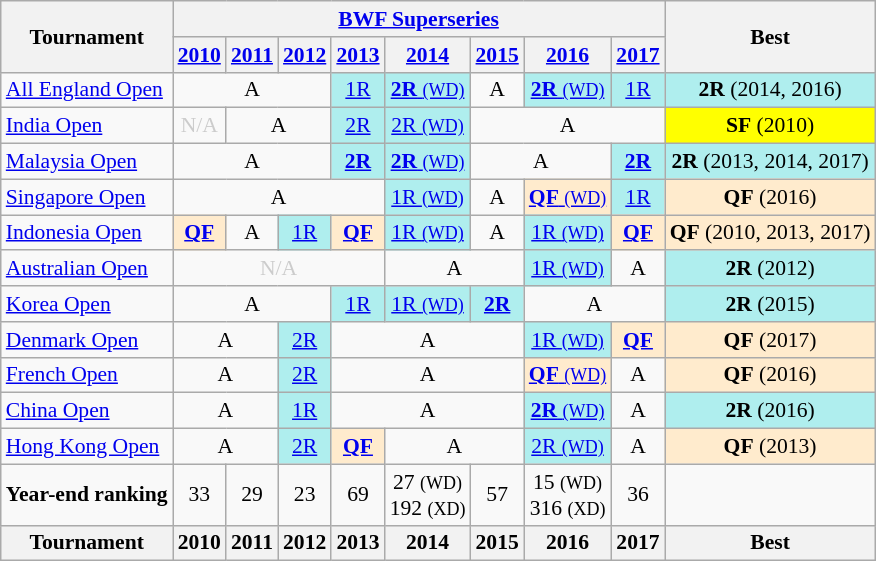<table class="wikitable" style="font-size: 90%; text-align:center">
<tr>
<th rowspan="2">Tournament</th>
<th colspan="8"><strong><a href='#'>BWF Superseries</a></strong></th>
<th rowspan="2">Best</th>
</tr>
<tr>
<th><a href='#'>2010</a></th>
<th><a href='#'>2011</a></th>
<th><a href='#'>2012</a></th>
<th><a href='#'>2013</a></th>
<th><a href='#'>2014</a></th>
<th><a href='#'>2015</a></th>
<th><a href='#'>2016</a></th>
<th><a href='#'>2017</a></th>
</tr>
<tr>
<td align=left><a href='#'>All England Open</a></td>
<td colspan="3">A</td>
<td bgcolor=afeeee><a href='#'>1R</a></td>
<td bgcolor=afeeee><a href='#'><strong>2R</strong> <small>(WD)</small></a></td>
<td>A</td>
<td bgcolor=afeeee><a href='#'><strong>2R</strong> <small>(WD)</small></a></td>
<td bgcolor=afeeee><a href='#'>1R</a></td>
<td bgcolor=afeeee><strong>2R</strong> (2014, 2016)</td>
</tr>
<tr>
<td align=left><a href='#'>India Open</a></td>
<td style=color:#ccc>N/A</td>
<td colspan="2">A</td>
<td bgcolor=AFEEEE><a href='#'>2R</a></td>
<td bgcolor=AFEEEE><a href='#'>2R <small>(WD)</small></a></td>
<td colspan="3">A</td>
<td bgcolor=FFFF00><strong>SF</strong> (2010)</td>
</tr>
<tr>
<td align=left><a href='#'>Malaysia Open</a></td>
<td colspan="3">A</td>
<td bgcolor=AFEEEE><a href='#'><strong>2R</strong></a></td>
<td bgcolor=AFEEEE><a href='#'><strong>2R</strong> <small>(WD)</small></a></td>
<td colspan="2">A</td>
<td bgcolor=AFEEEE><a href='#'><strong>2R</strong></a></td>
<td bgcolor=AFEEEE><strong>2R</strong> (2013, 2014, 2017)</td>
</tr>
<tr>
<td align=left><a href='#'>Singapore Open</a></td>
<td colspan="4">A</td>
<td bgcolor=AFEEEE><a href='#'>1R <small>(WD)</small></a></td>
<td>A</td>
<td bgcolor=FFEBCD><a href='#'><strong>QF</strong> <small>(WD)</small></a></td>
<td bgcolor=AFEEEE><a href='#'>1R</a></td>
<td bgcolor=FFEBCD><strong>QF</strong> (2016)</td>
</tr>
<tr>
<td align=left><a href='#'>Indonesia Open</a></td>
<td bgcolor=FFEBCD><a href='#'><strong>QF</strong></a></td>
<td>A</td>
<td bgcolor=AFEEEE><a href='#'>1R</a></td>
<td bgcolor=FFEBCD><a href='#'><strong>QF</strong></a></td>
<td bgcolor=AFEEEE><a href='#'>1R <small>(WD)</small></a></td>
<td>A</td>
<td bgcolor=AFEEEE><a href='#'>1R <small>(WD)</small></a></td>
<td bgcolor=FFEBCD><a href='#'><strong>QF</strong></a></td>
<td bgcolor=FFEBCD><strong>QF</strong> (2010, 2013, 2017)</td>
</tr>
<tr>
<td align=left><a href='#'>Australian Open</a></td>
<td colspan="4" style=color:#ccc>N/A</td>
<td colspan="2">A</td>
<td bgcolor=AFEEEE><a href='#'>1R <small>(WD)</small></a></td>
<td>A</td>
<td bgcolor=AFEEEE><strong>2R</strong> (2012)</td>
</tr>
<tr>
<td align=left><a href='#'>Korea Open</a></td>
<td colspan="3">A</td>
<td bgcolor=AFEEEE><a href='#'>1R</a></td>
<td bgcolor=AFEEEE><a href='#'>1R <small>(WD)</small></a></td>
<td bgcolor=AFEEEE><a href='#'><strong>2R</strong></a></td>
<td colspan="2">A</td>
<td bgcolor=AFEEEE><strong>2R</strong> (2015)</td>
</tr>
<tr>
<td align=left><a href='#'>Denmark Open</a></td>
<td colspan="2">A</td>
<td bgcolor=AFEEEE><a href='#'>2R</a></td>
<td colspan="3">A</td>
<td bgcolor=AFEEEE><a href='#'>1R <small>(WD)</small></a></td>
<td bgcolor=FFEBCD><a href='#'><strong>QF</strong></a></td>
<td bgcolor=FFEBCD><strong>QF</strong> (2017)</td>
</tr>
<tr>
<td align=left><a href='#'>French Open</a></td>
<td colspan="2">A</td>
<td bgcolor=AFEEEE><a href='#'>2R</a></td>
<td colspan="3">A</td>
<td bgcolor=FFEBCD><a href='#'><strong>QF</strong> <small>(WD)</small></a></td>
<td>A</td>
<td bgcolor=FFEBCD><strong>QF</strong> (2016)</td>
</tr>
<tr>
<td align=left><a href='#'>China Open</a></td>
<td colspan="2">A</td>
<td bgcolor=AFEEEE><a href='#'>1R</a></td>
<td colspan="3">A</td>
<td bgcolor=AFEEEE><a href='#'><strong>2R</strong> <small>(WD)</small></a></td>
<td>A</td>
<td bgcolor=AFEEEE><strong>2R</strong> (2016)</td>
</tr>
<tr>
<td align=left><a href='#'>Hong Kong Open</a></td>
<td colspan="2">A</td>
<td bgcolor=AFEEEE><a href='#'>2R</a></td>
<td bgcolor=FFEBCD><a href='#'><strong>QF</strong></a></td>
<td colspan="2">A</td>
<td bgcolor=AFEEEE><a href='#'>2R <small>(WD)</small></a></td>
<td>A</td>
<td bgcolor=FFEBCD><strong>QF</strong> (2013)</td>
</tr>
<tr>
<td align=left><strong>Year-end ranking</strong></td>
<td>33</td>
<td>29</td>
<td>23</td>
<td>69</td>
<td>27 <small>(WD)</small> <br> 192 <small>(XD)</small></td>
<td>57</td>
<td>15 <small>(WD)</small> <br> 316 <small>(XD)</small></td>
<td>36</td>
<td></td>
</tr>
<tr>
<th>Tournament</th>
<th>2010</th>
<th>2011</th>
<th>2012</th>
<th>2013</th>
<th>2014</th>
<th>2015</th>
<th>2016</th>
<th>2017</th>
<th>Best</th>
</tr>
</table>
